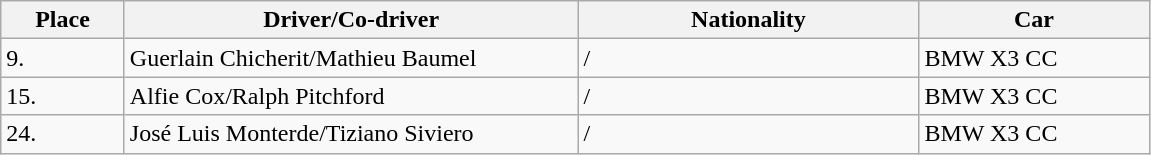<table class="wikitable">
<tr>
<th>Place</th>
<th>Driver/Co-driver</th>
<th>Nationality</th>
<th>Car</th>
</tr>
<tr>
<td style="width:75px;">9.</td>
<td style="width:295px;">Guerlain Chicherit/Mathieu Baumel</td>
<td style="width:220px;"> / </td>
<td style="width:146px;">BMW X3 CC</td>
</tr>
<tr>
<td>15.</td>
<td>Alfie Cox/Ralph Pitchford</td>
<td> / </td>
<td>BMW X3 CC</td>
</tr>
<tr>
<td>24.</td>
<td>José Luis Monterde/Tiziano Siviero</td>
<td> / </td>
<td>BMW X3 CC</td>
</tr>
</table>
